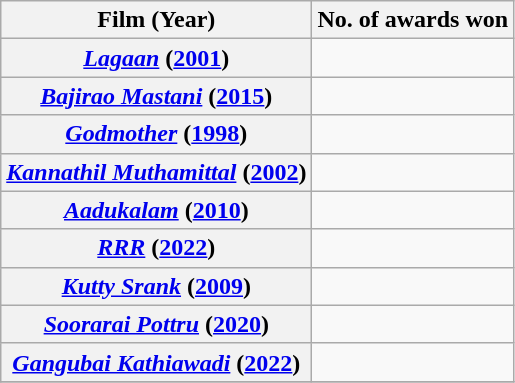<table class="wikitable floatright plainrowheaders">
<tr>
<th scope="col">Film (Year)</th>
<th scope="col">No. of awards won</th>
</tr>
<tr>
<th scope="row"><em><a href='#'>Lagaan</a></em> (<a href='#'>2001</a>)</th>
<td></td>
</tr>
<tr>
<th scope="row"><em><a href='#'>Bajirao Mastani</a></em> (<a href='#'>2015</a>)</th>
<td></td>
</tr>
<tr>
<th scope="row"><a href='#'><em>Godmother</em></a> (<a href='#'>1998</a>)</th>
<td></td>
</tr>
<tr>
<th scope="row"><em><a href='#'>Kannathil Muthamittal</a></em> (<a href='#'>2002</a>)</th>
<td></td>
</tr>
<tr>
<th scope="row"><em><a href='#'>Aadukalam</a></em> (<a href='#'>2010</a>)</th>
<td></td>
</tr>
<tr>
<th scope="row"><em><a href='#'>RRR</a></em> (<a href='#'>2022</a>)</th>
<td></td>
</tr>
<tr>
<th scope="row"><em><a href='#'>Kutty Srank</a></em> (<a href='#'>2009</a>)</th>
<td></td>
</tr>
<tr>
<th scope="row"><em><a href='#'>Soorarai Pottru</a></em> (<a href='#'>2020</a>)</th>
<td></td>
</tr>
<tr>
<th scope="row"><em><a href='#'>Gangubai Kathiawadi</a></em> (<a href='#'>2022</a>)</th>
<td></td>
</tr>
<tr>
</tr>
</table>
